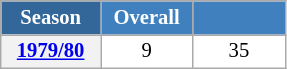<table class="wikitable" style="font-size:86%; text-align:center; border:grey solid 1px; border-collapse:collapse; background:#ffffff;">
<tr>
<th style="background-color:#369; color:white; width:60px;"> Season </th>
<th style="background-color:#4180be; color:white; width:55px;">Overall</th>
<th style="background-color:#4180be; color:white; width:55px;"></th>
</tr>
<tr>
<th scope=row align=center><a href='#'>1979/80</a></th>
<td align=center>9</td>
<td align=center>35</td>
</tr>
</table>
